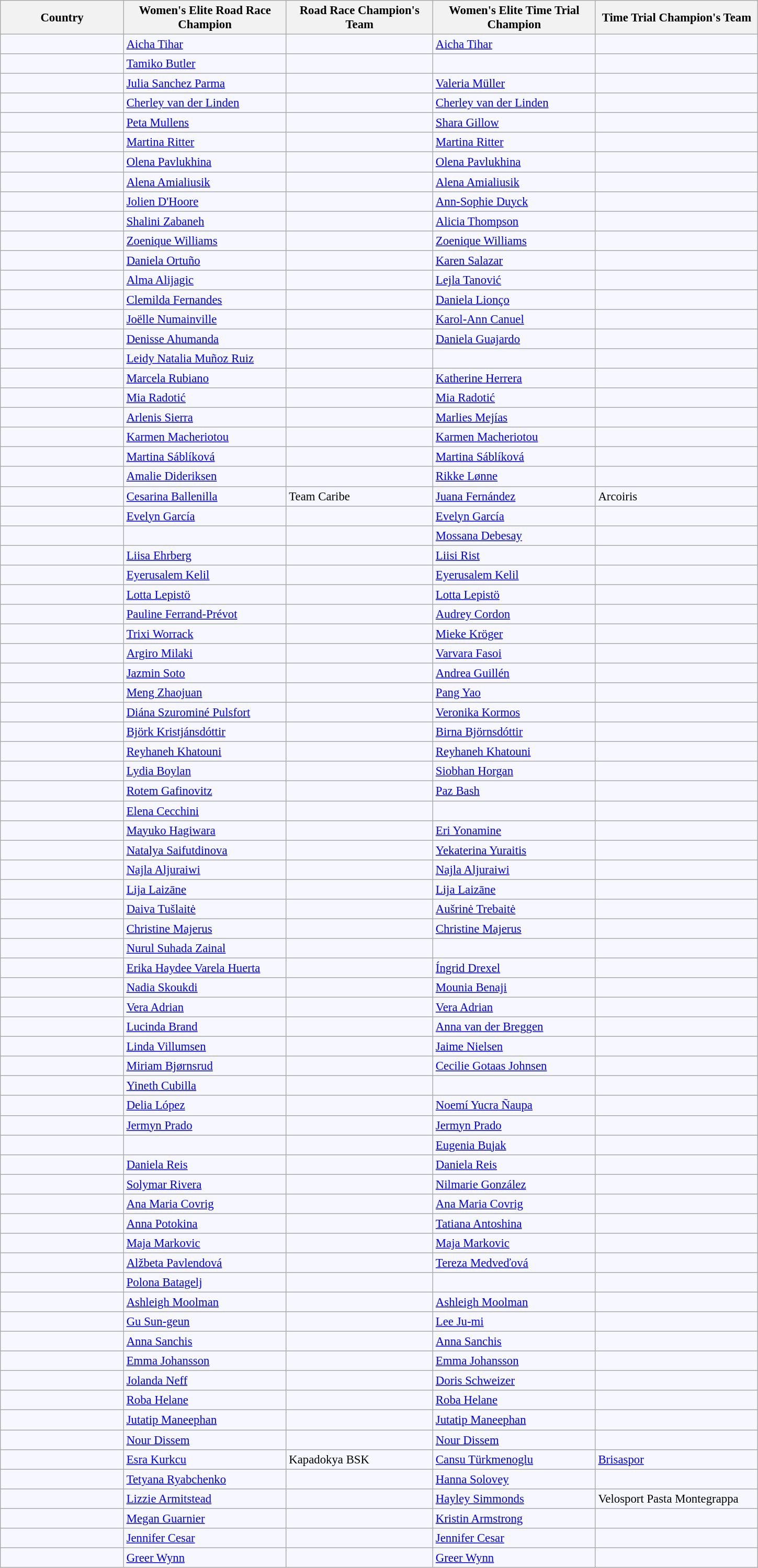<table class="wikitable sortable"  style="background:#f7f8ff; font-size:95%;">
<tr>
<th style="width:150px;">Country</th>
<th style="width:200px;">Women's Elite Road Race Champion</th>
<th style="width:180px;">Road Race Champion's Team</th>
<th style="width:200px;">Women's Elite Time Trial Champion</th>
<th style="width:200px;">Time Trial Champion's Team</th>
</tr>
<tr style="text-align:left; vertical-align:top;">
<td></td>
<td><a href='#'>Aicha Tihar</a></td>
<td></td>
<td><a href='#'>Aicha Tihar</a></td>
<td></td>
</tr>
<tr style="text-align:left; vertical-align:top;">
<td></td>
<td><a href='#'>Tamiko Butler</a></td>
<td></td>
<td></td>
<td></td>
</tr>
<tr style="text-align:left; vertical-align:top;">
<td></td>
<td><a href='#'>Julia Sanchez Parma</a></td>
<td></td>
<td><a href='#'>Valeria Müller</a></td>
<td></td>
</tr>
<tr style="text-align:left; vertical-align:top;">
<td></td>
<td><a href='#'>Cherley van der Linden</a></td>
<td></td>
<td><a href='#'>Cherley van der Linden</a></td>
<td></td>
</tr>
<tr style="text-align:left; vertical-align:top;">
<td></td>
<td><a href='#'>Peta Mullens</a></td>
<td></td>
<td><a href='#'>Shara Gillow</a></td>
<td></td>
</tr>
<tr style="text-align:left; vertical-align:top;">
<td></td>
<td><a href='#'>Martina Ritter</a></td>
<td></td>
<td><a href='#'>Martina Ritter</a></td>
<td></td>
</tr>
<tr style="text-align:left; vertical-align:top;">
<td></td>
<td><a href='#'>Olena Pavlukhina</a></td>
<td></td>
<td><a href='#'>Olena Pavlukhina</a></td>
<td></td>
</tr>
<tr style="text-align:left; vertical-align:top;">
<td></td>
<td><a href='#'>Alena Amialiusik</a></td>
<td></td>
<td><a href='#'>Alena Amialiusik</a></td>
<td></td>
</tr>
<tr style="text-align:left; vertical-align:top;">
<td></td>
<td><a href='#'>Jolien D'Hoore</a></td>
<td></td>
<td><a href='#'>Ann-Sophie Duyck</a></td>
<td></td>
</tr>
<tr style="text-align:left; vertical-align:top;">
<td></td>
<td><a href='#'>Shalini Zabaneh</a></td>
<td></td>
<td><a href='#'>Alicia Thompson</a></td>
<td></td>
</tr>
<tr style="text-align:left; vertical-align:top;">
<td></td>
<td><a href='#'>Zoenique Williams</a></td>
<td></td>
<td><a href='#'>Zoenique Williams</a></td>
<td></td>
</tr>
<tr style="text-align:left; vertical-align:top;">
<td></td>
<td><a href='#'>Daniela Ortuño</a></td>
<td></td>
<td><a href='#'>Karen Salazar</a></td>
<td></td>
</tr>
<tr style="text-align:left; vertical-align:top;">
<td></td>
<td><a href='#'>Alma Alijagic</a></td>
<td></td>
<td><a href='#'>Lejla Tanović</a></td>
<td></td>
</tr>
<tr style="text-align:left; vertical-align:top;">
<td></td>
<td><a href='#'>Clemilda Fernandes</a></td>
<td></td>
<td><a href='#'>Daniela Lionço</a></td>
<td></td>
</tr>
<tr style="text-align:left; vertical-align:top;">
<td></td>
<td><a href='#'>Joëlle Numainville</a></td>
<td></td>
<td><a href='#'>Karol-Ann Canuel</a></td>
<td></td>
</tr>
<tr style="text-align:left; vertical-align:top;">
<td></td>
<td><a href='#'>Denisse Ahumanda</a></td>
<td></td>
<td><a href='#'>Daniela Guajardo</a></td>
<td></td>
</tr>
<tr style="text-align:left; vertical-align:top;">
<td></td>
<td><a href='#'>Leidy Natalia Muñoz Ruiz</a></td>
<td></td>
<td></td>
<td></td>
</tr>
<tr style="text-align:left; vertical-align:top;">
<td></td>
<td><a href='#'>Marcela Rubiano</a></td>
<td></td>
<td><a href='#'>Katherine Herrera</a></td>
<td></td>
</tr>
<tr style="text-align:left; vertical-align:top;">
<td></td>
<td><a href='#'>Mia Radotić</a></td>
<td></td>
<td><a href='#'>Mia Radotić</a></td>
<td></td>
</tr>
<tr style="text-align:left; vertical-align:top;">
<td></td>
<td><a href='#'>Arlenis Sierra</a></td>
<td></td>
<td><a href='#'>Marlies Mejías</a></td>
<td></td>
</tr>
<tr style="text-align:left; vertical-align:top;">
<td></td>
<td><a href='#'>Karmen Macheriotou</a></td>
<td></td>
<td><a href='#'>Karmen Macheriotou</a></td>
<td></td>
</tr>
<tr style="text-align:left; vertical-align:top;">
<td></td>
<td><a href='#'>Martina Sáblíková</a></td>
<td></td>
<td><a href='#'>Martina Sáblíková</a></td>
<td></td>
</tr>
<tr style="text-align:left; vertical-align:top;">
<td></td>
<td><a href='#'>Amalie Dideriksen</a></td>
<td></td>
<td><a href='#'>Rikke Lønne</a></td>
<td></td>
</tr>
<tr style="text-align:left; vertical-align:top;">
<td></td>
<td><a href='#'>Cesarina Ballenilla</a></td>
<td>Team Caribe</td>
<td><a href='#'>Juana Fernández</a></td>
<td>Arcoiris</td>
</tr>
<tr style="text-align:left; vertical-align:top;">
<td></td>
<td><a href='#'>Evelyn García</a></td>
<td></td>
<td><a href='#'>Evelyn García</a></td>
<td></td>
</tr>
<tr style="text-align:left; vertical-align:top;">
<td></td>
<td></td>
<td></td>
<td><a href='#'>Mossana Debesay</a></td>
<td></td>
</tr>
<tr style="text-align:left; vertical-align:top;">
<td></td>
<td><a href='#'>Liisa Ehrberg</a></td>
<td></td>
<td><a href='#'>Liisi Rist</a></td>
<td></td>
</tr>
<tr style="text-align:left; vertical-align:top;">
<td></td>
<td><a href='#'>Eyerusalem Kelil</a></td>
<td></td>
<td><a href='#'>Eyerusalem Kelil</a></td>
<td></td>
</tr>
<tr style="text-align:left; vertical-align:top;">
<td></td>
<td><a href='#'>Lotta Lepistö</a></td>
<td></td>
<td><a href='#'>Lotta Lepistö</a></td>
<td></td>
</tr>
<tr style="text-align:left; vertical-align:top;">
<td></td>
<td><a href='#'>Pauline Ferrand-Prévot</a></td>
<td></td>
<td><a href='#'>Audrey Cordon</a></td>
<td></td>
</tr>
<tr style="text-align:left; vertical-align:top;">
<td></td>
<td><a href='#'>Trixi Worrack</a></td>
<td></td>
<td><a href='#'>Mieke Kröger</a></td>
<td></td>
</tr>
<tr style="text-align:left; vertical-align:top;">
<td></td>
<td><a href='#'>Argiro Milaki</a></td>
<td></td>
<td><a href='#'>Varvara Fasoi</a></td>
<td></td>
</tr>
<tr style="text-align:left; vertical-align:top;">
<td></td>
<td><a href='#'>Jazmin Soto</a></td>
<td></td>
<td><a href='#'>Andrea Guillén</a></td>
<td></td>
</tr>
<tr style="text-align:left; vertical-align:top;">
<td></td>
<td><a href='#'>Meng Zhaojuan</a></td>
<td></td>
<td><a href='#'>Pang Yao</a></td>
<td></td>
</tr>
<tr style="text-align:left; vertical-align:top;">
<td></td>
<td><a href='#'>Diána Szurominé Pulsfort</a></td>
<td></td>
<td><a href='#'>Veronika Kormos</a></td>
<td></td>
</tr>
<tr style="text-align:left; vertical-align:top;">
<td></td>
<td><a href='#'>Björk Kristjánsdóttir</a></td>
<td></td>
<td><a href='#'>Birna Björnsdóttir</a></td>
<td></td>
</tr>
<tr style="text-align:left; vertical-align:top;">
<td></td>
<td><a href='#'>Reyhaneh Khatouni</a></td>
<td></td>
<td><a href='#'>Reyhaneh Khatouni</a></td>
<td></td>
</tr>
<tr style="text-align:left; vertical-align:top;">
<td></td>
<td><a href='#'>Lydia Boylan</a></td>
<td></td>
<td><a href='#'>Siobhan Horgan</a></td>
<td></td>
</tr>
<tr style="text-align:left; vertical-align:top;">
<td></td>
<td><a href='#'>Rotem Gafinovitz</a></td>
<td></td>
<td><a href='#'>Paz Bash</a></td>
<td></td>
</tr>
<tr style="text-align:left; vertical-align:top;">
<td></td>
<td><a href='#'>Elena Cecchini</a></td>
<td></td>
<td></td>
<td></td>
</tr>
<tr style="text-align:left; vertical-align:top;">
<td></td>
<td><a href='#'>Mayuko Hagiwara</a></td>
<td></td>
<td><a href='#'>Eri Yonamine</a></td>
<td></td>
</tr>
<tr style="text-align:left; vertical-align:top;">
<td></td>
<td><a href='#'>Natalya Saifutdinova</a></td>
<td></td>
<td><a href='#'>Yekaterina Yuraitis</a></td>
<td></td>
</tr>
<tr style="text-align:left; vertical-align:top;">
<td></td>
<td><a href='#'>Najla Aljuraiwi</a></td>
<td></td>
<td><a href='#'>Najla Aljuraiwi</a></td>
<td></td>
</tr>
<tr style="text-align:left; vertical-align:top;">
<td></td>
<td><a href='#'>Lija Laizāne</a></td>
<td></td>
<td><a href='#'>Lija Laizāne</a></td>
<td></td>
</tr>
<tr style="text-align:left; vertical-align:top;">
<td></td>
<td><a href='#'>Daiva Tušlaitė</a></td>
<td></td>
<td><a href='#'>Aušrinė Trebaitė</a></td>
<td></td>
</tr>
<tr style="text-align:left; vertical-align:top;">
<td></td>
<td><a href='#'>Christine Majerus</a></td>
<td></td>
<td><a href='#'>Christine Majerus</a></td>
<td></td>
</tr>
<tr style="text-align:left; vertical-align:top;">
<td></td>
<td><a href='#'>Nurul Suhada Zainal</a></td>
<td></td>
<td></td>
<td></td>
</tr>
<tr style="text-align:left; vertical-align:top;">
<td></td>
<td><a href='#'>Erika Haydee Varela Huerta</a></td>
<td></td>
<td><a href='#'>Íngrid Drexel</a></td>
<td></td>
</tr>
<tr style="text-align:left; vertical-align:top;">
<td></td>
<td><a href='#'>Nadia Skoukdi</a></td>
<td></td>
<td><a href='#'>Mounia Benaji</a></td>
<td></td>
</tr>
<tr style="text-align:left; vertical-align:top;">
<td></td>
<td><a href='#'>Vera Adrian</a></td>
<td></td>
<td><a href='#'>Vera Adrian</a></td>
<td></td>
</tr>
<tr style="text-align:left; vertical-align:top;">
<td></td>
<td><a href='#'>Lucinda Brand</a></td>
<td></td>
<td><a href='#'>Anna van der Breggen</a></td>
<td></td>
</tr>
<tr style="text-align:left; vertical-align:top;">
<td></td>
<td><a href='#'>Linda Villumsen</a></td>
<td></td>
<td><a href='#'>Jaime Nielsen</a></td>
<td></td>
</tr>
<tr style="text-align:left; vertical-align:top;">
<td></td>
<td><a href='#'>Miriam Bjørnsrud</a></td>
<td></td>
<td><a href='#'>Cecilie Gotaas Johnsen</a></td>
<td></td>
</tr>
<tr style="text-align:left; vertical-align:top;">
<td></td>
<td><a href='#'>Yineth Cubilla</a></td>
<td></td>
<td></td>
<td></td>
</tr>
<tr style="text-align:left; vertical-align:top;">
<td></td>
<td><a href='#'>Delia López</a></td>
<td></td>
<td><a href='#'>Noemí Yucra Ñaupa</a></td>
<td></td>
</tr>
<tr style="text-align:left; vertical-align:top;">
<td></td>
<td><a href='#'>Jermyn Prado</a></td>
<td></td>
<td><a href='#'>Jermyn Prado</a></td>
<td></td>
</tr>
<tr style="text-align:left; vertical-align:top;">
<td></td>
<td></td>
<td></td>
<td><a href='#'>Eugenia Bujak</a></td>
<td></td>
</tr>
<tr style="text-align:left; vertical-align:top;">
<td></td>
<td><a href='#'>Daniela Reis</a></td>
<td></td>
<td><a href='#'>Daniela Reis</a></td>
<td></td>
</tr>
<tr style="text-align:left; vertical-align:top;">
<td></td>
<td><a href='#'>Solymar Rivera</a></td>
<td></td>
<td><a href='#'>Nilmarie González</a></td>
<td></td>
</tr>
<tr style="text-align:left; vertical-align:top;">
<td></td>
<td><a href='#'>Ana Maria Covrig</a></td>
<td></td>
<td><a href='#'>Ana Maria Covrig</a></td>
<td></td>
</tr>
<tr style="text-align:left; vertical-align:top;">
<td></td>
<td><a href='#'>Anna Potokina</a></td>
<td></td>
<td><a href='#'>Tatiana Antoshina</a></td>
<td></td>
</tr>
<tr style="text-align:left; vertical-align:top;">
<td></td>
<td><a href='#'>Maja Markovic</a></td>
<td></td>
<td><a href='#'>Maja Markovic</a></td>
<td></td>
</tr>
<tr style="text-align:left; vertical-align:top;">
<td></td>
<td><a href='#'>Alžbeta Pavlendová</a></td>
<td></td>
<td><a href='#'>Tereza Medveďová</a></td>
<td></td>
</tr>
<tr style="text-align:left; vertical-align:top;">
<td></td>
<td><a href='#'>Polona Batagelj</a></td>
<td></td>
<td></td>
<td></td>
</tr>
<tr style="text-align:left; vertical-align:top;">
<td></td>
<td><a href='#'>Ashleigh Moolman</a></td>
<td></td>
<td><a href='#'>Ashleigh Moolman</a></td>
<td></td>
</tr>
<tr style="text-align:left; vertical-align:top;">
<td></td>
<td><a href='#'>Gu Sun-geun</a></td>
<td></td>
<td><a href='#'>Lee Ju-mi</a></td>
<td></td>
</tr>
<tr style="text-align:left; vertical-align:top;">
<td></td>
<td><a href='#'>Anna Sanchis</a></td>
<td></td>
<td><a href='#'>Anna Sanchis</a></td>
<td></td>
</tr>
<tr style="text-align:left; vertical-align:top;">
<td></td>
<td><a href='#'>Emma Johansson</a></td>
<td></td>
<td><a href='#'>Emma Johansson</a></td>
<td></td>
</tr>
<tr style="text-align:left; vertical-align:top;">
<td></td>
<td><a href='#'>Jolanda Neff</a></td>
<td></td>
<td><a href='#'>Doris Schweizer</a></td>
<td></td>
</tr>
<tr style="text-align:left; vertical-align:top;">
<td></td>
<td><a href='#'>Roba Helane</a></td>
<td></td>
<td><a href='#'>Roba Helane</a></td>
<td></td>
</tr>
<tr style="text-align:left; vertical-align:top;">
<td></td>
<td><a href='#'>Jutatip Maneephan</a></td>
<td></td>
<td><a href='#'>Jutatip Maneephan</a></td>
<td></td>
</tr>
<tr style="text-align:left; vertical-align:top;">
<td></td>
<td><a href='#'>Nour Dissem</a></td>
<td></td>
<td><a href='#'>Nour Dissem</a></td>
<td></td>
</tr>
<tr style="text-align:left; vertical-align:top;">
<td></td>
<td><a href='#'>Esra Kurkcu</a></td>
<td>Kapadokya BSK</td>
<td><a href='#'>Cansu Türkmenoglu</a></td>
<td><a href='#'>Brisaspor</a></td>
</tr>
<tr style="text-align:left; vertical-align:top;">
<td></td>
<td><a href='#'>Tetyana Ryabchenko</a></td>
<td></td>
<td><a href='#'>Hanna Solovey</a></td>
<td></td>
</tr>
<tr style="text-align:left; vertical-align:top;">
<td></td>
<td><a href='#'>Lizzie Armitstead</a></td>
<td></td>
<td><a href='#'>Hayley Simmonds</a></td>
<td>Velosport Pasta Montegrappa</td>
</tr>
<tr style="text-align:left; vertical-align:top;">
<td></td>
<td><a href='#'>Megan Guarnier</a></td>
<td></td>
<td><a href='#'>Kristin Armstrong</a></td>
<td></td>
</tr>
<tr style="text-align:left; vertical-align:top;">
<td></td>
<td><a href='#'>Jennifer Cesar</a></td>
<td></td>
<td><a href='#'>Jennifer Cesar</a></td>
<td></td>
</tr>
<tr style="text-align:left; vertical-align:top;">
<td></td>
<td><a href='#'>Greer Wynn</a></td>
<td></td>
<td><a href='#'>Greer Wynn</a></td>
<td></td>
</tr>
</table>
